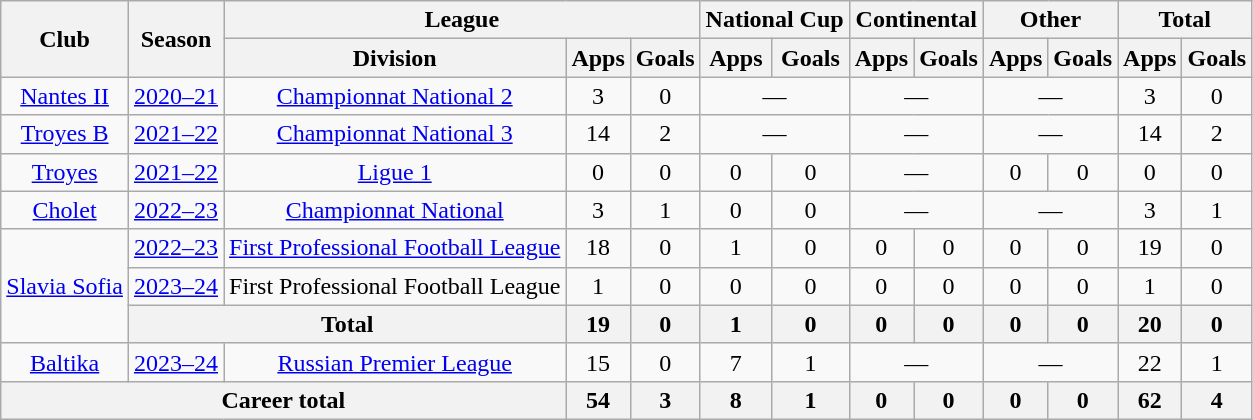<table class="wikitable" style="text-align:center">
<tr>
<th rowspan="2">Club</th>
<th rowspan="2">Season</th>
<th colspan="3">League</th>
<th colspan="2">National Cup</th>
<th colspan="2">Continental</th>
<th colspan="2">Other</th>
<th colspan="2">Total</th>
</tr>
<tr>
<th>Division</th>
<th>Apps</th>
<th>Goals</th>
<th>Apps</th>
<th>Goals</th>
<th>Apps</th>
<th>Goals</th>
<th>Apps</th>
<th>Goals</th>
<th>Apps</th>
<th>Goals</th>
</tr>
<tr>
<td><a href='#'>Nantes II</a></td>
<td><a href='#'>2020–21</a></td>
<td><a href='#'>Championnat National 2</a></td>
<td>3</td>
<td>0</td>
<td colspan="2">—</td>
<td colspan="2">—</td>
<td colspan="2">—</td>
<td>3</td>
<td>0</td>
</tr>
<tr>
<td><a href='#'>Troyes B</a></td>
<td><a href='#'>2021–22</a></td>
<td><a href='#'>Championnat National 3</a></td>
<td>14</td>
<td>2</td>
<td colspan="2">—</td>
<td colspan="2">—</td>
<td colspan="2">—</td>
<td>14</td>
<td>2</td>
</tr>
<tr>
<td><a href='#'>Troyes</a></td>
<td><a href='#'>2021–22</a></td>
<td><a href='#'>Ligue 1</a></td>
<td>0</td>
<td>0</td>
<td>0</td>
<td>0</td>
<td colspan="2">—</td>
<td>0</td>
<td>0</td>
<td>0</td>
<td>0</td>
</tr>
<tr>
<td><a href='#'>Cholet</a></td>
<td><a href='#'>2022–23</a></td>
<td><a href='#'>Championnat National</a></td>
<td>3</td>
<td>1</td>
<td>0</td>
<td>0</td>
<td colspan="2">—</td>
<td colspan="2">—</td>
<td>3</td>
<td>1</td>
</tr>
<tr>
<td rowspan="3"><a href='#'>Slavia Sofia</a></td>
<td><a href='#'>2022–23</a></td>
<td><a href='#'>First Professional Football League</a></td>
<td>18</td>
<td>0</td>
<td>1</td>
<td>0</td>
<td>0</td>
<td>0</td>
<td>0</td>
<td>0</td>
<td>19</td>
<td>0</td>
</tr>
<tr>
<td><a href='#'>2023–24</a></td>
<td>First Professional Football League</td>
<td>1</td>
<td>0</td>
<td>0</td>
<td>0</td>
<td>0</td>
<td>0</td>
<td>0</td>
<td>0</td>
<td>1</td>
<td>0</td>
</tr>
<tr>
<th colspan="2">Total</th>
<th>19</th>
<th>0</th>
<th>1</th>
<th>0</th>
<th>0</th>
<th>0</th>
<th>0</th>
<th>0</th>
<th>20</th>
<th>0</th>
</tr>
<tr>
<td><a href='#'>Baltika</a></td>
<td><a href='#'>2023–24</a></td>
<td><a href='#'>Russian Premier League</a></td>
<td>15</td>
<td>0</td>
<td>7</td>
<td>1</td>
<td colspan="2">—</td>
<td colspan="2">—</td>
<td>22</td>
<td>1</td>
</tr>
<tr>
<th colspan="3">Career total</th>
<th>54</th>
<th>3</th>
<th>8</th>
<th>1</th>
<th>0</th>
<th>0</th>
<th>0</th>
<th>0</th>
<th>62</th>
<th>4</th>
</tr>
</table>
